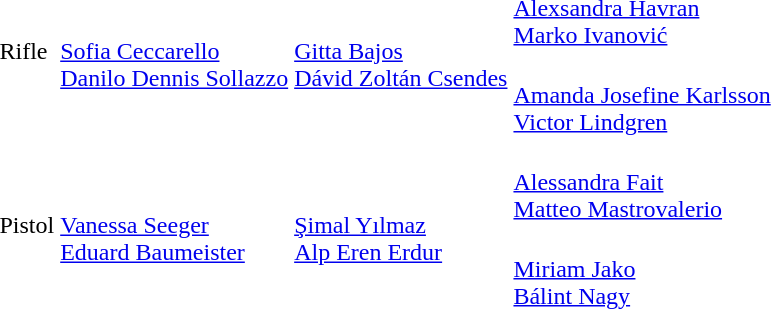<table>
<tr>
<td rowspan=2>Rifle</td>
<td rowspan=2><br><a href='#'>Sofia Ceccarello</a><br><a href='#'>Danilo Dennis Sollazzo</a></td>
<td rowspan=2><br><a href='#'>Gitta Bajos</a><br><a href='#'>Dávid Zoltán Csendes</a></td>
<td><br><a href='#'>Alexsandra Havran</a><br><a href='#'>Marko Ivanović</a></td>
</tr>
<tr>
<td><br><a href='#'>Amanda Josefine Karlsson</a><br><a href='#'>Victor Lindgren</a></td>
</tr>
<tr>
<td rowspan=2>Pistol</td>
<td rowspan=2><br><a href='#'>Vanessa Seeger</a><br><a href='#'>Eduard Baumeister</a></td>
<td rowspan=2><br><a href='#'>Şimal Yılmaz</a><br><a href='#'>Alp Eren Erdur</a></td>
<td><br><a href='#'>Alessandra Fait</a><br><a href='#'>Matteo Mastrovalerio</a></td>
</tr>
<tr>
<td><br><a href='#'>Miriam Jako</a><br><a href='#'>Bálint Nagy</a></td>
</tr>
</table>
